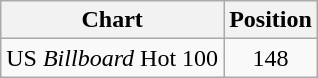<table class="wikitable">
<tr>
<th>Chart</th>
<th>Position</th>
</tr>
<tr>
<td>US <em>Billboard</em> Hot 100</td>
<td style="text-align:center;">148</td>
</tr>
</table>
